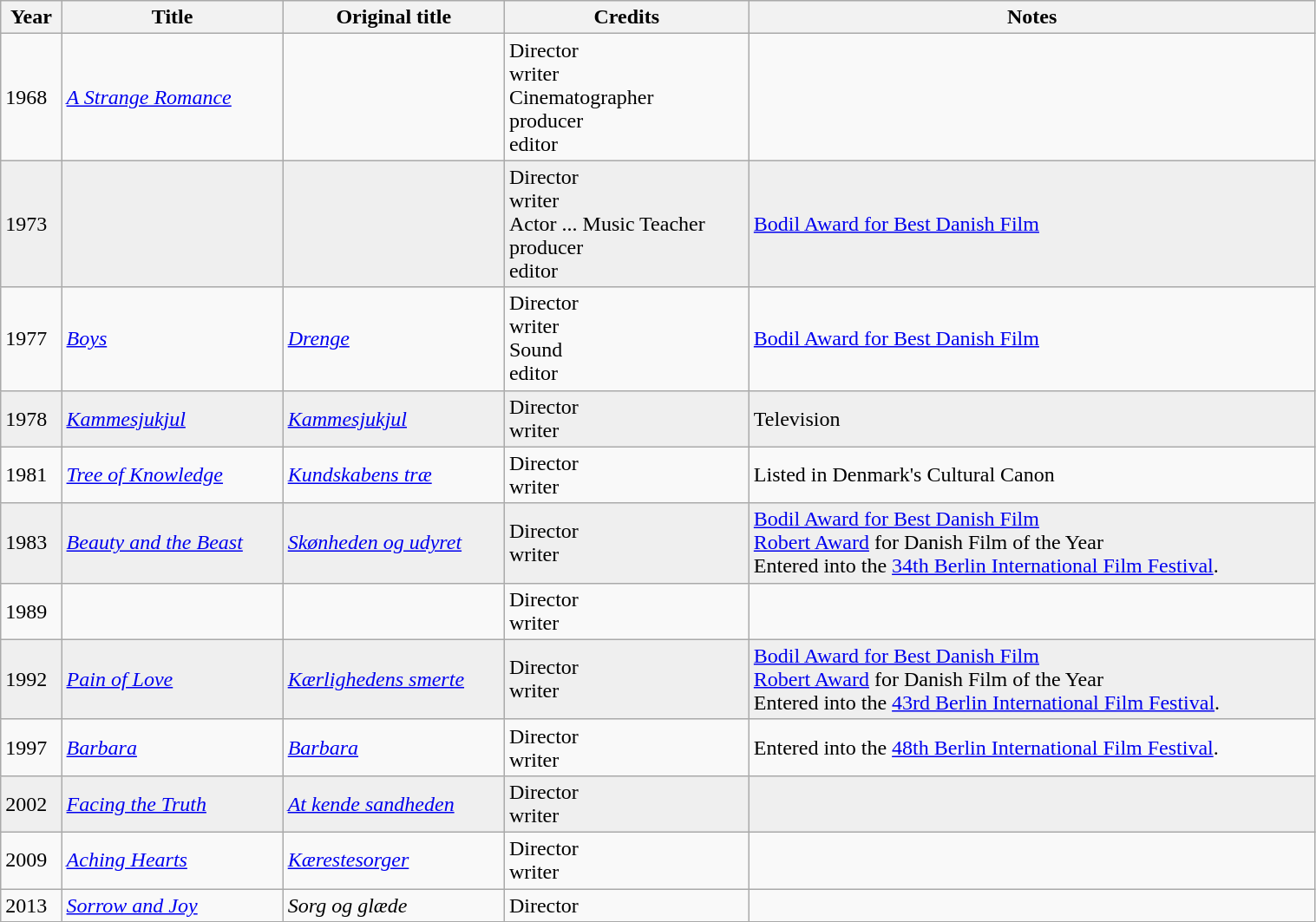<table class="wikitable" width="80%">
<tr>
<th>Year</th>
<th>Title</th>
<th>Original title</th>
<th>Credits</th>
<th>Notes</th>
</tr>
<tr>
<td>1968</td>
<td><em><a href='#'>A Strange Romance</a></em></td>
<td><em></em></td>
<td>Director<br>writer<br>Cinematographer<br>producer<br>editor</td>
<td></td>
</tr>
<tr style="background:#EFEFEF;">
<td>1973</td>
<td><em></em></td>
<td><em></em></td>
<td>Director<br>writer<br>Actor ... Music Teacher<br>producer<br>editor</td>
<td><a href='#'>Bodil Award for Best Danish Film</a></td>
</tr>
<tr>
<td>1977</td>
<td><em><a href='#'>Boys</a></em></td>
<td><em><a href='#'>Drenge</a></em></td>
<td>Director<br>writer<br>Sound<br>editor</td>
<td><a href='#'>Bodil Award for Best Danish Film</a></td>
</tr>
<tr style="background:#EFEFEF;">
<td>1978</td>
<td><em><a href='#'>Kammesjukjul</a></em></td>
<td><em><a href='#'>Kammesjukjul</a></em></td>
<td>Director<br>writer</td>
<td>Television</td>
</tr>
<tr>
<td>1981</td>
<td><em><a href='#'>Tree of Knowledge</a></em></td>
<td><em><a href='#'>Kundskabens træ</a></em></td>
<td>Director<br>writer</td>
<td>Listed in Denmark's Cultural Canon</td>
</tr>
<tr style="background:#EFEFEF;">
<td>1983</td>
<td><em><a href='#'>Beauty and the Beast</a></em></td>
<td><em><a href='#'>Skønheden og udyret</a></em></td>
<td>Director<br>writer</td>
<td><a href='#'>Bodil Award for Best Danish Film</a><br><a href='#'>Robert Award</a> for Danish Film of the Year<br>Entered into the <a href='#'>34th Berlin International Film Festival</a>.</td>
</tr>
<tr>
<td>1989</td>
<td><em></em></td>
<td><em></em></td>
<td>Director<br>writer</td>
<td></td>
</tr>
<tr style="background:#EFEFEF;">
<td>1992</td>
<td><em><a href='#'>Pain of Love</a></em></td>
<td><em><a href='#'>Kærlighedens smerte</a></em></td>
<td>Director<br>writer</td>
<td><a href='#'>Bodil Award for Best Danish Film</a><br><a href='#'>Robert Award</a> for Danish Film of the Year<br>Entered into the <a href='#'>43rd Berlin International Film Festival</a>.</td>
</tr>
<tr>
<td>1997</td>
<td><em><a href='#'>Barbara</a></em></td>
<td><em><a href='#'>Barbara</a></em></td>
<td>Director<br>writer</td>
<td>Entered into the <a href='#'>48th Berlin International Film Festival</a>.</td>
</tr>
<tr style="background:#EFEFEF;">
<td>2002</td>
<td><em><a href='#'>Facing the Truth</a></em></td>
<td><em><a href='#'>At kende sandheden</a></em></td>
<td>Director<br>writer</td>
<td></td>
</tr>
<tr>
<td>2009</td>
<td><em><a href='#'>Aching Hearts</a></em></td>
<td><em><a href='#'>Kærestesorger</a></em></td>
<td>Director<br>writer</td>
<td></td>
</tr>
<tr>
<td>2013</td>
<td><em><a href='#'>Sorrow and Joy</a></em></td>
<td><em>Sorg og glæde</em></td>
<td>Director</td>
<td></td>
</tr>
</table>
